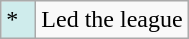<table class="wikitable">
<tr>
<td style="background:#CFECEC; width:1em">*</td>
<td>Led the league</td>
</tr>
</table>
